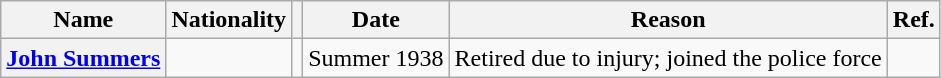<table class="wikitable plainrowheaders">
<tr>
<th scope="col">Name</th>
<th scope="col">Nationality</th>
<th scope="col"></th>
<th scope="col">Date</th>
<th scope="col">Reason</th>
<th scope="col">Ref.</th>
</tr>
<tr>
<th scope="row"><a href='#'>John Summers</a></th>
<td></td>
<td align="center"></td>
<td>Summer 1938</td>
<td>Retired due to injury; joined the police force</td>
<td align="center"></td>
</tr>
</table>
